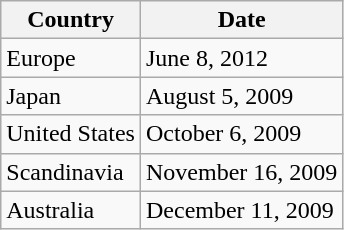<table class="wikitable">
<tr>
<th>Country</th>
<th>Date</th>
</tr>
<tr>
<td>Europe</td>
<td>June 8, 2012</td>
</tr>
<tr>
<td>Japan</td>
<td>August 5, 2009</td>
</tr>
<tr>
<td>United States</td>
<td>October 6, 2009</td>
</tr>
<tr>
<td>Scandinavia</td>
<td>November 16, 2009</td>
</tr>
<tr>
<td>Australia</td>
<td>December 11, 2009</td>
</tr>
</table>
